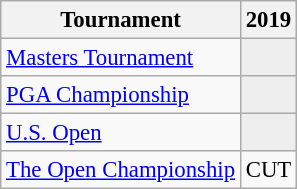<table class="wikitable" style="font-size:95%;text-align:center;">
<tr>
<th>Tournament</th>
<th>2019</th>
</tr>
<tr>
<td align=left><a href='#'>Masters Tournament</a></td>
<td style= "background:#eeeeee;"></td>
</tr>
<tr>
<td align=left><a href='#'>PGA Championship</a></td>
<td style= "background:#eeeeee;"></td>
</tr>
<tr>
<td align=left><a href='#'>U.S. Open</a></td>
<td style="background:#eeeeee;"></td>
</tr>
<tr>
<td align=left><a href='#'>The Open Championship</a></td>
<td>CUT</td>
</tr>
</table>
